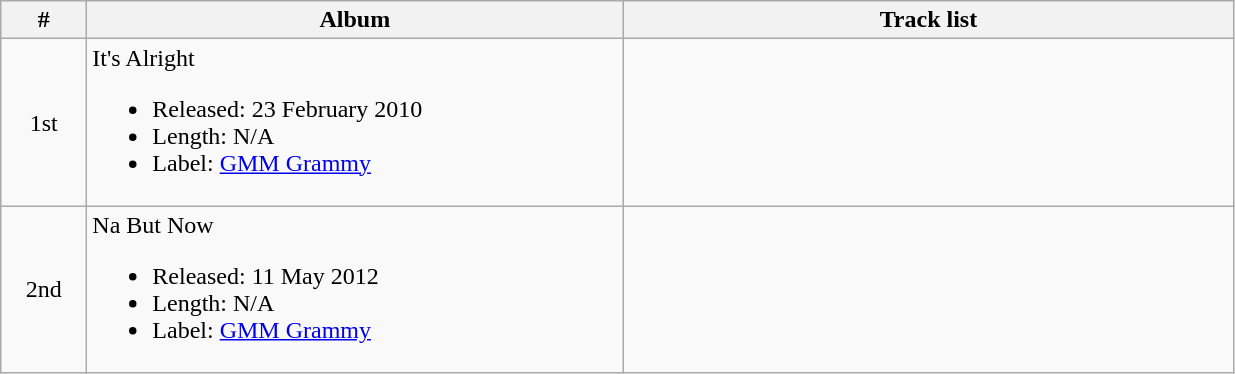<table class="wikitable">
<tr>
<th style=" width:50px;">#</th>
<th style=" width:350px;">Album</th>
<th style=" width:400px;">Track list</th>
</tr>
<tr>
<td style="text-align:center;">1st</td>
<td>It's Alright<br><ul><li>Released: 23 February 2010</li><li>Length: N/A</li><li>Label: <a href='#'>GMM Grammy</a></li></ul></td>
<td></td>
</tr>
<tr>
<td style="text-align:center;">2nd</td>
<td>Na But Now<br><ul><li>Released: 11 May 2012</li><li>Length: N/A</li><li>Label: <a href='#'>GMM Grammy</a></li></ul></td>
<td></td>
</tr>
</table>
